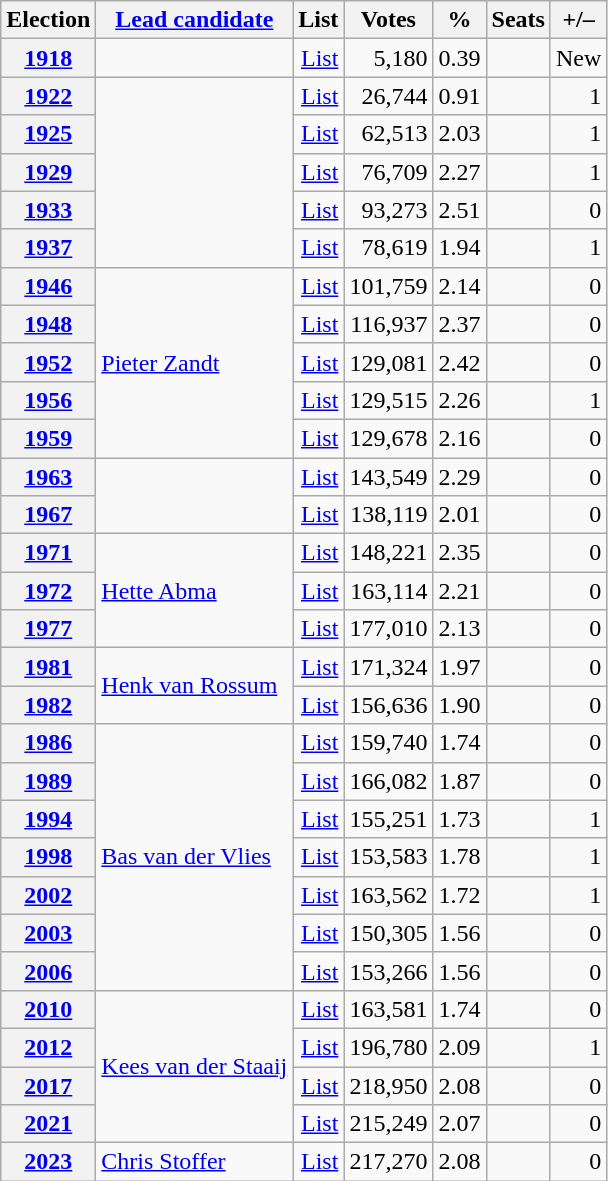<table class="wikitable" style="text-align: right;">
<tr>
<th scope="col">Election</th>
<th scope="col"><a href='#'>Lead candidate</a></th>
<th scope="col" class="unsortable">List</th>
<th scope="col">Votes</th>
<th scope="col">%</th>
<th scope="col">Seats</th>
<th scope="col">+/–</th>
</tr>
<tr>
<th scope="row"><a href='#'>1918</a></th>
<td align=left></td>
<td><a href='#'>List</a></td>
<td>5,180</td>
<td>0.39</td>
<td></td>
<td>New</td>
</tr>
<tr>
<th scope="row"><a href='#'>1922</a></th>
<td rowspan="5" align=left></td>
<td><a href='#'>List</a></td>
<td>26,744</td>
<td>0.91</td>
<td></td>
<td> 1</td>
</tr>
<tr>
<th scope="row"><a href='#'>1925</a></th>
<td><a href='#'>List</a></td>
<td>62,513</td>
<td>2.03</td>
<td></td>
<td> 1</td>
</tr>
<tr>
<th scope="row"><a href='#'>1929</a></th>
<td><a href='#'>List</a></td>
<td>76,709</td>
<td>2.27</td>
<td></td>
<td> 1</td>
</tr>
<tr>
<th scope="row"><a href='#'>1933</a></th>
<td><a href='#'>List</a></td>
<td>93,273</td>
<td>2.51</td>
<td></td>
<td> 0</td>
</tr>
<tr>
<th scope="row"><a href='#'>1937</a></th>
<td><a href='#'>List</a></td>
<td>78,619</td>
<td>1.94</td>
<td></td>
<td> 1</td>
</tr>
<tr>
<th scope="row"><a href='#'>1946</a></th>
<td rowspan="5" align=left><a href='#'>Pieter Zandt</a></td>
<td><a href='#'>List</a></td>
<td>101,759</td>
<td>2.14</td>
<td></td>
<td> 0</td>
</tr>
<tr>
<th scope="row"><a href='#'>1948</a></th>
<td><a href='#'>List</a></td>
<td>116,937</td>
<td>2.37</td>
<td></td>
<td> 0</td>
</tr>
<tr>
<th scope="row"><a href='#'>1952</a></th>
<td><a href='#'>List</a></td>
<td>129,081</td>
<td>2.42</td>
<td></td>
<td> 0</td>
</tr>
<tr>
<th scope="row"><a href='#'>1956</a></th>
<td><a href='#'>List</a></td>
<td>129,515</td>
<td>2.26</td>
<td></td>
<td> 1</td>
</tr>
<tr>
<th scope="row"><a href='#'>1959</a></th>
<td><a href='#'>List</a></td>
<td>129,678</td>
<td>2.16</td>
<td></td>
<td> 0</td>
</tr>
<tr>
<th scope="row"><a href='#'>1963</a></th>
<td rowspan="2" align=left></td>
<td><a href='#'>List</a></td>
<td>143,549</td>
<td>2.29</td>
<td></td>
<td> 0</td>
</tr>
<tr>
<th scope="row"><a href='#'>1967</a></th>
<td><a href='#'>List</a></td>
<td>138,119</td>
<td>2.01</td>
<td></td>
<td> 0</td>
</tr>
<tr>
<th scope="row"><a href='#'>1971</a></th>
<td rowspan="3" align=left><a href='#'>Hette Abma</a></td>
<td><a href='#'>List</a></td>
<td>148,221</td>
<td>2.35</td>
<td></td>
<td> 0</td>
</tr>
<tr>
<th scope="row"><a href='#'>1972</a></th>
<td><a href='#'>List</a></td>
<td>163,114</td>
<td>2.21</td>
<td></td>
<td> 0</td>
</tr>
<tr>
<th scope="row"><a href='#'>1977</a></th>
<td><a href='#'>List</a></td>
<td>177,010</td>
<td>2.13</td>
<td></td>
<td> 0</td>
</tr>
<tr>
<th scope="row"><a href='#'>1981</a></th>
<td rowspan="2" align=left><a href='#'>Henk van Rossum</a></td>
<td><a href='#'>List</a></td>
<td>171,324</td>
<td>1.97</td>
<td></td>
<td> 0</td>
</tr>
<tr>
<th scope="row"><a href='#'>1982</a></th>
<td><a href='#'>List</a></td>
<td>156,636</td>
<td>1.90</td>
<td></td>
<td> 0</td>
</tr>
<tr>
<th scope="row"><a href='#'>1986</a></th>
<td rowspan="7" align=left><a href='#'>Bas van der Vlies</a></td>
<td><a href='#'>List</a></td>
<td>159,740</td>
<td>1.74</td>
<td></td>
<td> 0</td>
</tr>
<tr>
<th scope="row"><a href='#'>1989</a></th>
<td><a href='#'>List</a></td>
<td>166,082</td>
<td>1.87</td>
<td></td>
<td> 0</td>
</tr>
<tr>
<th scope="row"><a href='#'>1994</a></th>
<td><a href='#'>List</a></td>
<td>155,251</td>
<td>1.73</td>
<td></td>
<td> 1</td>
</tr>
<tr>
<th scope="row"><a href='#'>1998</a></th>
<td><a href='#'>List</a></td>
<td>153,583</td>
<td>1.78</td>
<td></td>
<td> 1</td>
</tr>
<tr>
<th scope="row"><a href='#'>2002</a></th>
<td><a href='#'>List</a></td>
<td>163,562</td>
<td>1.72</td>
<td></td>
<td> 1</td>
</tr>
<tr>
<th scope="row"><a href='#'>2003</a></th>
<td><a href='#'>List</a></td>
<td>150,305</td>
<td>1.56</td>
<td></td>
<td> 0</td>
</tr>
<tr>
<th scope="row"><a href='#'>2006</a></th>
<td><a href='#'>List</a></td>
<td>153,266</td>
<td>1.56</td>
<td></td>
<td> 0</td>
</tr>
<tr>
<th scope="row"><a href='#'>2010</a></th>
<td rowspan="4" align=left><a href='#'>Kees van der Staaij</a></td>
<td><a href='#'>List</a></td>
<td>163,581</td>
<td>1.74</td>
<td></td>
<td> 0</td>
</tr>
<tr>
<th scope="row"><a href='#'>2012</a></th>
<td><a href='#'>List</a></td>
<td>196,780</td>
<td>2.09</td>
<td></td>
<td> 1</td>
</tr>
<tr>
<th scope="row"><a href='#'>2017</a></th>
<td><a href='#'>List</a></td>
<td>218,950</td>
<td>2.08</td>
<td></td>
<td> 0</td>
</tr>
<tr>
<th scope="row"><a href='#'>2021</a></th>
<td><a href='#'>List</a></td>
<td>215,249</td>
<td>2.07</td>
<td></td>
<td> 0</td>
</tr>
<tr>
<th scope="row"><a href='#'>2023</a></th>
<td align="left"><a href='#'>Chris Stoffer</a></td>
<td><a href='#'>List</a></td>
<td>217,270</td>
<td>2.08</td>
<td></td>
<td> 0</td>
</tr>
</table>
